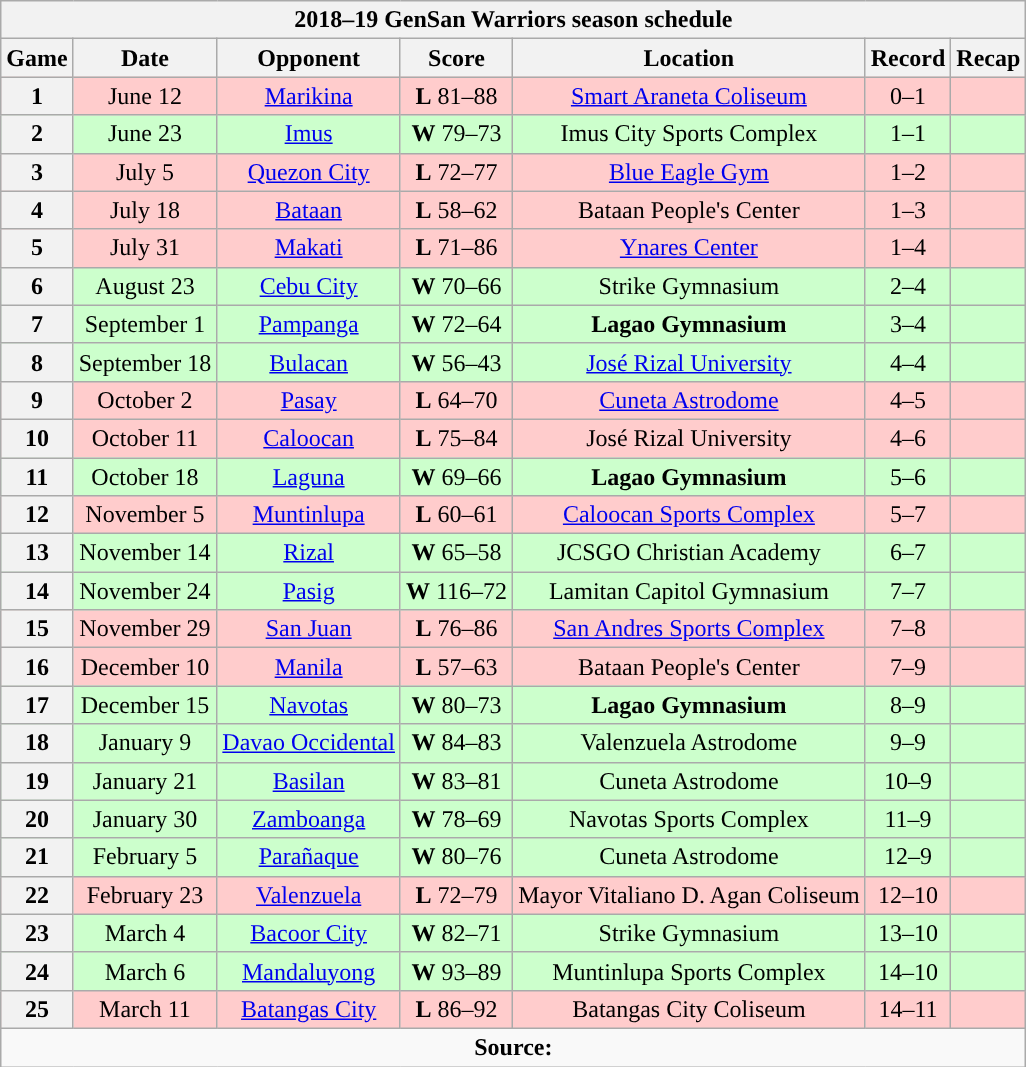<table class="wikitable" style="text-align:center">
<tr>
<th colspan=7>2018–19 GenSan Warriors season schedule</th>
</tr>
<tr>
<th>Game</th>
<th>Date</th>
<th>Opponent</th>
<th>Score</th>
<th>Location</th>
<th>Record</th>
<th>Recap<br></th>
</tr>
<tr style="background:#fcc">
<th>1</th>
<td>June 12</td>
<td><a href='#'>Marikina</a></td>
<td><strong>L</strong> 81–88</td>
<td><a href='#'>Smart Araneta Coliseum</a></td>
<td>0–1</td>
<td></td>
</tr>
<tr style="background:#cfc">
<th>2</th>
<td>June 23</td>
<td><a href='#'>Imus</a></td>
<td><strong>W</strong> 79–73</td>
<td>Imus City Sports Complex</td>
<td>1–1</td>
<td></td>
</tr>
<tr style="background:#fcc">
<th>3</th>
<td>July 5</td>
<td><a href='#'>Quezon City</a></td>
<td><strong>L</strong> 72–77</td>
<td><a href='#'>Blue Eagle Gym</a></td>
<td>1–2</td>
<td></td>
</tr>
<tr style="background:#fcc">
<th>4</th>
<td>July 18</td>
<td><a href='#'>Bataan</a></td>
<td><strong>L</strong> 58–62</td>
<td>Bataan People's Center</td>
<td>1–3</td>
<td></td>
</tr>
<tr style="background:#fcc">
<th>5</th>
<td>July 31</td>
<td><a href='#'>Makati</a></td>
<td><strong>L</strong> 71–86</td>
<td><a href='#'>Ynares Center</a></td>
<td>1–4</td>
<td></td>
</tr>
<tr style="background:#cfc">
<th>6</th>
<td>August 23</td>
<td><a href='#'>Cebu City</a></td>
<td><strong>W</strong> 70–66</td>
<td>Strike Gymnasium</td>
<td>2–4</td>
<td></td>
</tr>
<tr style="background:#cfc">
<th>7</th>
<td>September 1</td>
<td><a href='#'>Pampanga</a></td>
<td><strong>W</strong> 72–64</td>
<td><strong>Lagao Gymnasium</strong></td>
<td>3–4</td>
<td></td>
</tr>
<tr style="background:#cfc">
<th>8</th>
<td>September 18</td>
<td><a href='#'>Bulacan</a></td>
<td><strong>W</strong> 56–43</td>
<td><a href='#'>José Rizal University</a></td>
<td>4–4</td>
<td><br></td>
</tr>
<tr style="background:#fcc">
<th>9</th>
<td>October 2</td>
<td><a href='#'>Pasay</a></td>
<td><strong>L</strong> 64–70</td>
<td><a href='#'>Cuneta Astrodome</a></td>
<td>4–5</td>
<td></td>
</tr>
<tr style="background:#fcc">
<th>10</th>
<td>October 11</td>
<td><a href='#'>Caloocan</a></td>
<td><strong>L</strong> 75–84</td>
<td>José Rizal University</td>
<td>4–6</td>
<td></td>
</tr>
<tr style="background:#cfc">
<th>11</th>
<td>October 18</td>
<td><a href='#'>Laguna</a></td>
<td><strong>W</strong> 69–66</td>
<td><strong>Lagao Gymnasium</strong></td>
<td>5–6</td>
<td></td>
</tr>
<tr style="background:#fcc">
<th>12</th>
<td>November 5</td>
<td><a href='#'>Muntinlupa</a></td>
<td><strong>L</strong> 60–61</td>
<td><a href='#'>Caloocan Sports Complex</a></td>
<td>5–7</td>
<td></td>
</tr>
<tr style="background:#cfc">
<th>13</th>
<td>November 14</td>
<td><a href='#'>Rizal</a></td>
<td><strong>W</strong> 65–58</td>
<td>JCSGO Christian Academy</td>
<td>6–7</td>
<td></td>
</tr>
<tr style="background:#cfc">
<th>14</th>
<td>November 24</td>
<td><a href='#'>Pasig</a></td>
<td><strong>W</strong> 116–72</td>
<td>Lamitan Capitol Gymnasium</td>
<td>7–7</td>
<td></td>
</tr>
<tr style="background:#fcc">
<th>15</th>
<td>November 29</td>
<td><a href='#'>San Juan</a></td>
<td><strong>L</strong> 76–86</td>
<td><a href='#'>San Andres Sports Complex</a></td>
<td>7–8</td>
<td></td>
</tr>
<tr style="background:#fcc">
<th>16</th>
<td>December 10</td>
<td><a href='#'>Manila</a></td>
<td><strong>L</strong> 57–63</td>
<td>Bataan People's Center</td>
<td>7–9</td>
<td></td>
</tr>
<tr style="background:#cfc">
<th>17</th>
<td>December 15</td>
<td><a href='#'>Navotas</a></td>
<td><strong>W</strong> 80–73</td>
<td><strong>Lagao Gymnasium</strong></td>
<td>8–9</td>
<td><br></td>
</tr>
<tr style="background:#cfc">
<th>18</th>
<td>January 9</td>
<td><a href='#'>Davao Occidental</a></td>
<td><strong>W</strong> 84–83</td>
<td>Valenzuela Astrodome</td>
<td>9–9</td>
<td></td>
</tr>
<tr style="background:#cfc">
<th>19</th>
<td>January 21</td>
<td><a href='#'>Basilan</a></td>
<td><strong>W</strong> 83–81</td>
<td>Cuneta Astrodome</td>
<td>10–9</td>
<td></td>
</tr>
<tr style="background:#cfc">
<th>20</th>
<td>January 30</td>
<td><a href='#'>Zamboanga</a></td>
<td><strong>W</strong> 78–69</td>
<td>Navotas Sports Complex</td>
<td>11–9</td>
<td></td>
</tr>
<tr style="background:#cfc">
<th>21</th>
<td>February 5</td>
<td><a href='#'>Parañaque</a></td>
<td><strong>W</strong> 80–76</td>
<td>Cuneta Astrodome</td>
<td>12–9</td>
<td></td>
</tr>
<tr style="background:#fcc">
<th>22</th>
<td>February 23</td>
<td><a href='#'>Valenzuela</a></td>
<td><strong>L</strong> 72–79</td>
<td>Mayor Vitaliano D. Agan Coliseum</td>
<td>12–10</td>
<td></td>
</tr>
<tr style="background:#cfc">
<th>23</th>
<td>March 4</td>
<td><a href='#'>Bacoor City</a></td>
<td><strong>W</strong> 82–71</td>
<td>Strike Gymnasium</td>
<td>13–10</td>
<td></td>
</tr>
<tr style="background:#cfc">
<th>24</th>
<td>March 6</td>
<td><a href='#'>Mandaluyong</a></td>
<td><strong>W</strong> 93–89</td>
<td>Muntinlupa Sports Complex</td>
<td>14–10</td>
<td></td>
</tr>
<tr style="background:#fcc">
<th>25</th>
<td>March 11</td>
<td><a href='#'>Batangas City</a></td>
<td><strong>L</strong> 86–92</td>
<td>Batangas City Coliseum</td>
<td>14–11</td>
<td></td>
</tr>
<tr>
<td colspan=7 align=center><strong>Source: </strong></td>
</tr>
</table>
